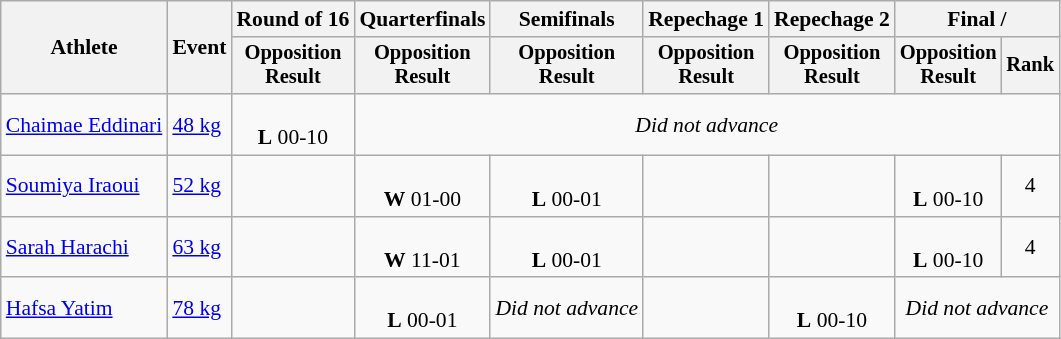<table class="wikitable" style="font-size:90%">
<tr>
<th rowspan="2">Athlete</th>
<th rowspan="2">Event</th>
<th>Round of 16</th>
<th>Quarterfinals</th>
<th>Semifinals</th>
<th>Repechage 1</th>
<th>Repechage 2</th>
<th colspan=2>Final / </th>
</tr>
<tr style="font-size:95%">
<th>Opposition<br>Result</th>
<th>Opposition<br>Result</th>
<th>Opposition<br>Result</th>
<th>Opposition<br>Result</th>
<th>Opposition<br>Result</th>
<th>Opposition<br>Result</th>
<th>Rank</th>
</tr>
<tr align=center>
<td align=left><a href='#'>Chaimae Eddinari</a></td>
<td align=left><a href='#'>48 kg</a></td>
<td><br><strong>L</strong> 00-10</td>
<td colspan=6><em>Did not advance</em></td>
</tr>
<tr align=center>
<td align=left><a href='#'>Soumiya Iraoui</a></td>
<td align=left><a href='#'>52 kg</a></td>
<td></td>
<td><br><strong>W</strong> 01-00</td>
<td><br><strong>L</strong> 00-01</td>
<td></td>
<td></td>
<td><br><strong>L</strong> 00-10</td>
<td>4</td>
</tr>
<tr align=center>
<td align=left><a href='#'>Sarah Harachi</a></td>
<td align=left><a href='#'>63 kg</a></td>
<td></td>
<td><br><strong>W</strong> 11-01</td>
<td><br><strong>L</strong> 00-01</td>
<td></td>
<td></td>
<td><br><strong>L</strong> 00-10</td>
<td>4</td>
</tr>
<tr align=center>
<td align=left><a href='#'>Hafsa Yatim</a></td>
<td align=left><a href='#'>78 kg</a></td>
<td></td>
<td><br><strong>L</strong> 00-01</td>
<td><em>Did not advance</em></td>
<td></td>
<td><br><strong>L</strong> 00-10</td>
<td colspan=2><em>Did not advance</em></td>
</tr>
</table>
